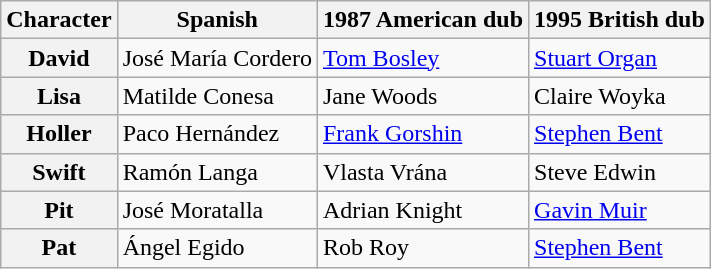<table class="wikitable">
<tr>
<th>Character</th>
<th>Spanish</th>
<th>1987 American dub</th>
<th>1995 British dub</th>
</tr>
<tr>
<th>David</th>
<td>José María Cordero</td>
<td><a href='#'>Tom Bosley</a></td>
<td><a href='#'>Stuart Organ</a></td>
</tr>
<tr>
<th>Lisa</th>
<td>Matilde Conesa</td>
<td>Jane Woods</td>
<td>Claire Woyka</td>
</tr>
<tr>
<th>Holler</th>
<td>Paco Hernández</td>
<td><a href='#'>Frank Gorshin</a></td>
<td><a href='#'>Stephen Bent</a></td>
</tr>
<tr>
<th>Swift</th>
<td>Ramón Langa</td>
<td>Vlasta Vrána</td>
<td>Steve Edwin</td>
</tr>
<tr>
<th>Pit</th>
<td>José Moratalla</td>
<td>Adrian Knight</td>
<td><a href='#'>Gavin Muir</a></td>
</tr>
<tr>
<th>Pat</th>
<td>Ángel Egido</td>
<td>Rob Roy</td>
<td><a href='#'>Stephen Bent</a></td>
</tr>
</table>
